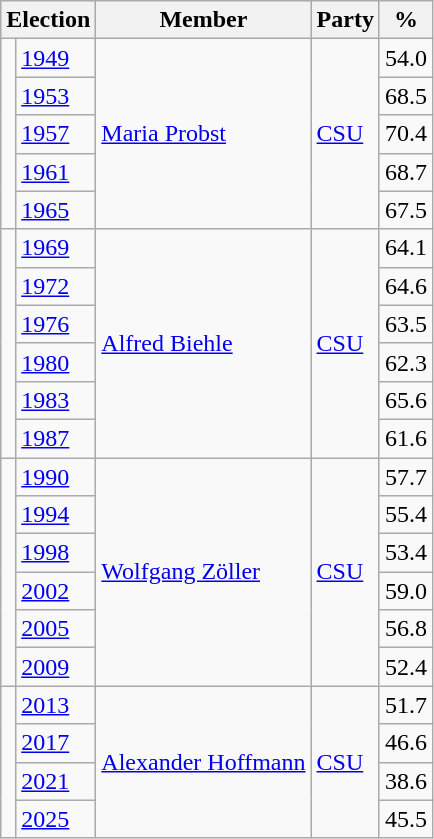<table class=wikitable>
<tr>
<th colspan=2>Election</th>
<th>Member</th>
<th>Party</th>
<th>%</th>
</tr>
<tr>
<td rowspan=5 bgcolor=></td>
<td><a href='#'>1949</a></td>
<td rowspan=5><a href='#'>Maria Probst</a></td>
<td rowspan=5><a href='#'>CSU</a></td>
<td align=right>54.0</td>
</tr>
<tr>
<td><a href='#'>1953</a></td>
<td align=right>68.5</td>
</tr>
<tr>
<td><a href='#'>1957</a></td>
<td align=right>70.4</td>
</tr>
<tr>
<td><a href='#'>1961</a></td>
<td align=right>68.7</td>
</tr>
<tr>
<td><a href='#'>1965</a></td>
<td align=right>67.5</td>
</tr>
<tr>
<td rowspan=6 bgcolor=></td>
<td><a href='#'>1969</a></td>
<td rowspan=6><a href='#'>Alfred Biehle</a></td>
<td rowspan=6><a href='#'>CSU</a></td>
<td align=right>64.1</td>
</tr>
<tr>
<td><a href='#'>1972</a></td>
<td align=right>64.6</td>
</tr>
<tr>
<td><a href='#'>1976</a></td>
<td align=right>63.5</td>
</tr>
<tr>
<td><a href='#'>1980</a></td>
<td align=right>62.3</td>
</tr>
<tr>
<td><a href='#'>1983</a></td>
<td align=right>65.6</td>
</tr>
<tr>
<td><a href='#'>1987</a></td>
<td align=right>61.6</td>
</tr>
<tr>
<td rowspan=6 bgcolor=></td>
<td><a href='#'>1990</a></td>
<td rowspan=6><a href='#'>Wolfgang Zöller</a></td>
<td rowspan=6><a href='#'>CSU</a></td>
<td align=right>57.7</td>
</tr>
<tr>
<td><a href='#'>1994</a></td>
<td align=right>55.4</td>
</tr>
<tr>
<td><a href='#'>1998</a></td>
<td align=right>53.4</td>
</tr>
<tr>
<td><a href='#'>2002</a></td>
<td align=right>59.0</td>
</tr>
<tr>
<td><a href='#'>2005</a></td>
<td align=right>56.8</td>
</tr>
<tr>
<td><a href='#'>2009</a></td>
<td align=right>52.4</td>
</tr>
<tr>
<td rowspan=4 bgcolor=></td>
<td><a href='#'>2013</a></td>
<td rowspan=4><a href='#'>Alexander Hoffmann</a></td>
<td rowspan=4><a href='#'>CSU</a></td>
<td align=right>51.7</td>
</tr>
<tr>
<td><a href='#'>2017</a></td>
<td align=right>46.6</td>
</tr>
<tr>
<td><a href='#'>2021</a></td>
<td align=right>38.6</td>
</tr>
<tr>
<td><a href='#'>2025</a></td>
<td align=right>45.5</td>
</tr>
</table>
